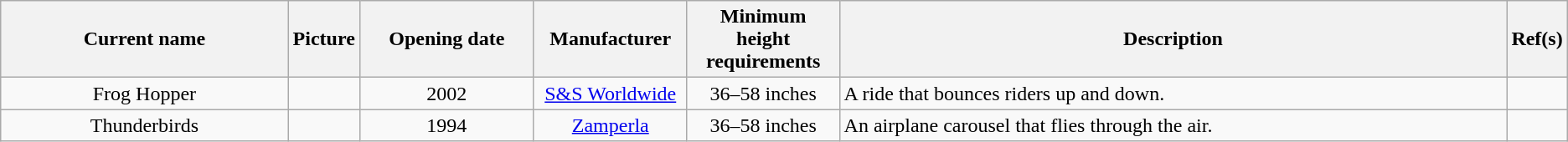<table class="wikitable sortable" style="text-align: center">
<tr>
<th style="width:20%;">Current name</th>
<th>Picture</th>
<th style="width:12%;">Opening date</th>
<th style="width:10%;">Manufacturer</th>
<th style="width:10%;">Minimum height requirements</th>
<th class="unsortable" style="width:50%;">Description</th>
<th class="unsortable" style="width:5%;">Ref(s)</th>
</tr>
<tr>
<td>Frog Hopper</td>
<td> </td>
<td>2002</td>
<td><a href='#'>S&S Worldwide</a></td>
<td>36–58 inches</td>
<td style="text-align:left;">A ride that bounces riders up and down.</td>
<td></td>
</tr>
<tr>
<td>Thunderbirds</td>
<td> </td>
<td>1994</td>
<td><a href='#'>Zamperla</a></td>
<td>36–58 inches</td>
<td style="text-align:left;">An airplane carousel that flies through the air.</td>
<td></td>
</tr>
</table>
